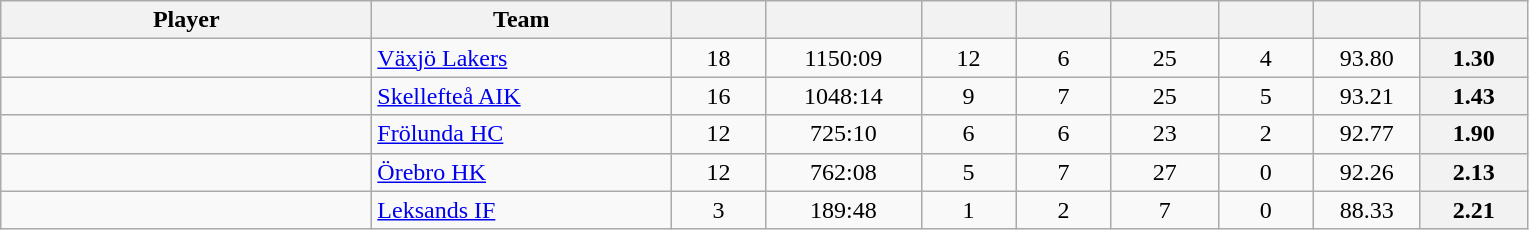<table class="wikitable sortable" style="text-align: center">
<tr>
<th style="width: 15em;">Player</th>
<th style="width: 12em;">Team</th>
<th style="width: 3.5em;"></th>
<th style="width: 6em;"></th>
<th style="width: 3.5em;"></th>
<th style="width: 3.5em;"></th>
<th style="width: 4em;"></th>
<th style="width: 3.5em;"></th>
<th style="width: 4em;"></th>
<th style="width: 4em;"></th>
</tr>
<tr>
<td style="text-align:left;"> </td>
<td style="text-align:left;"><a href='#'>Växjö Lakers</a></td>
<td>18</td>
<td>1150:09</td>
<td>12</td>
<td>6</td>
<td>25</td>
<td>4</td>
<td>93.80</td>
<th>1.30</th>
</tr>
<tr>
<td style="text-align:left;"> </td>
<td style="text-align:left;"><a href='#'>Skellefteå AIK</a></td>
<td>16</td>
<td>1048:14</td>
<td>9</td>
<td>7</td>
<td>25</td>
<td>5</td>
<td>93.21</td>
<th>1.43</th>
</tr>
<tr>
<td style="text-align:left;"> </td>
<td style="text-align:left;"><a href='#'>Frölunda HC</a></td>
<td>12</td>
<td>725:10</td>
<td>6</td>
<td>6</td>
<td>23</td>
<td>2</td>
<td>92.77</td>
<th>1.90</th>
</tr>
<tr>
<td style="text-align:left;"> </td>
<td style="text-align:left;"><a href='#'>Örebro HK</a></td>
<td>12</td>
<td>762:08</td>
<td>5</td>
<td>7</td>
<td>27</td>
<td>0</td>
<td>92.26</td>
<th>2.13</th>
</tr>
<tr>
<td style="text-align:left;"> </td>
<td style="text-align:left;"><a href='#'>Leksands IF</a></td>
<td>3</td>
<td>189:48</td>
<td>1</td>
<td>2</td>
<td>7</td>
<td>0</td>
<td>88.33</td>
<th>2.21</th>
</tr>
</table>
